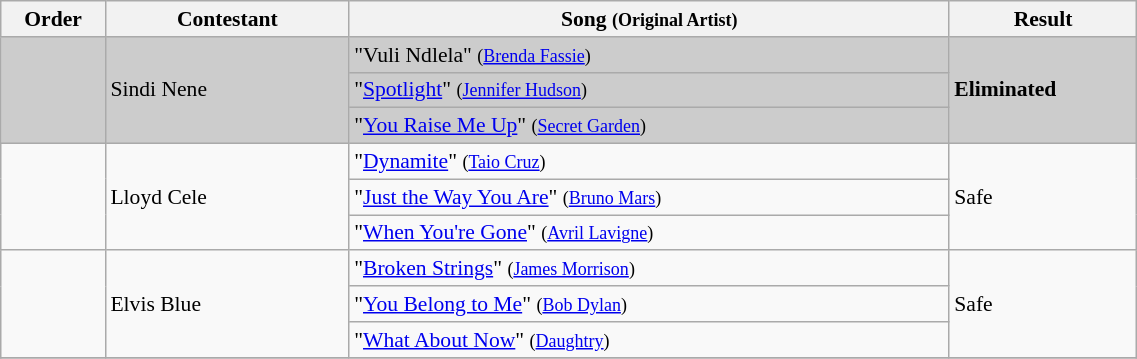<table class="wikitable" style="font-size:90%; width:60%; text-align: left;">
<tr>
<th width="05%">Order</th>
<th width="13%">Contestant</th>
<th width="32%">Song <small>(Original Artist)</small></th>
<th width="10%">Result</th>
</tr>
<tr>
<td bgcolor="CCCCCC" rowspan="3"></td>
<td bgcolor="CCCCCC" rowspan="3">Sindi Nene</td>
<td bgcolor="CCCCCC">"Vuli Ndlela" <small>(<a href='#'>Brenda Fassie</a>)</small></td>
<td bgcolor="CCCCCC" rowspan="3"><strong>Eliminated</strong></td>
</tr>
<tr>
<td bgcolor="CCCCCC">"<a href='#'>Spotlight</a>" <small>(<a href='#'>Jennifer Hudson</a>)</small></td>
</tr>
<tr>
<td bgcolor="CCCCCC">"<a href='#'>You Raise Me Up</a>" <small>(<a href='#'>Secret Garden</a>)</small></td>
</tr>
<tr>
<td rowspan="3"></td>
<td rowspan="3">Lloyd Cele</td>
<td>"<a href='#'>Dynamite</a>" <small>(<a href='#'>Taio Cruz</a>)</small></td>
<td rowspan="3">Safe</td>
</tr>
<tr>
<td>"<a href='#'>Just the Way You Are</a>" <small>(<a href='#'>Bruno Mars</a>)</small></td>
</tr>
<tr>
<td>"<a href='#'>When You're Gone</a>" <small>(<a href='#'>Avril Lavigne</a>)</small></td>
</tr>
<tr>
<td rowspan="3"></td>
<td rowspan="3">Elvis Blue</td>
<td>"<a href='#'>Broken Strings</a>" <small>(<a href='#'>James Morrison</a>)</small></td>
<td rowspan="3">Safe</td>
</tr>
<tr>
<td>"<a href='#'>You Belong to Me</a>" <small>(<a href='#'>Bob Dylan</a>)</small></td>
</tr>
<tr>
<td>"<a href='#'>What About Now</a>" <small>(<a href='#'>Daughtry</a>)</small></td>
</tr>
<tr>
</tr>
</table>
